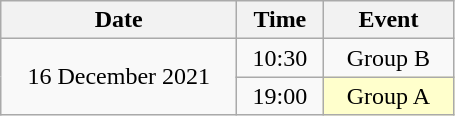<table class = "wikitable" style="text-align:center;">
<tr>
<th width=150>Date</th>
<th width=50>Time</th>
<th width=80>Event</th>
</tr>
<tr>
<td rowspan=2>16 December 2021</td>
<td>10:30</td>
<td>Group B</td>
</tr>
<tr>
<td>19:00</td>
<td bgcolor=ffffcc>Group A</td>
</tr>
</table>
